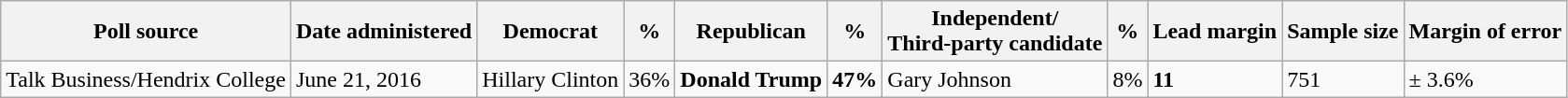<table class="wikitable">
<tr>
<th>Poll source</th>
<th>Date administered</th>
<th>Democrat</th>
<th>%</th>
<th>Republican</th>
<th>%</th>
<th>Independent/<br>Third-party candidate</th>
<th>%</th>
<th>Lead margin</th>
<th>Sample size</th>
<th>Margin of error</th>
</tr>
<tr>
<td>Talk Business/Hendrix College</td>
<td>June 21, 2016</td>
<td>Hillary Clinton</td>
<td>36%</td>
<td><strong>Donald Trump</strong></td>
<td><strong>47%</strong></td>
<td>Gary Johnson</td>
<td>8%</td>
<td><strong>11</strong></td>
<td>751</td>
<td>± 3.6%</td>
</tr>
</table>
